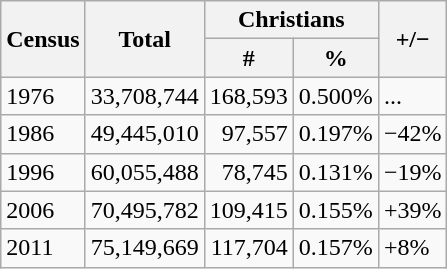<table class="wikitable">
<tr>
<th rowspan=2>Census</th>
<th rowspan=2>Total</th>
<th colspan=2>Christians</th>
<th rowspan=2>+/−</th>
</tr>
<tr>
<th>#</th>
<th>%</th>
</tr>
<tr>
<td>1976</td>
<td align=right>33,708,744</td>
<td align=right>168,593</td>
<td align=right>0.500%</td>
<td>...</td>
</tr>
<tr>
<td>1986</td>
<td align=right>49,445,010</td>
<td align=right>97,557</td>
<td align=right>0.197%</td>
<td> −42%</td>
</tr>
<tr>
<td>1996</td>
<td align=right>60,055,488</td>
<td align=right>78,745</td>
<td align=right>0.131%</td>
<td> −19%</td>
</tr>
<tr>
<td>2006</td>
<td align=right>70,495,782</td>
<td align=right>109,415</td>
<td align=right>0.155%</td>
<td> +39%</td>
</tr>
<tr>
<td>2011</td>
<td align=right>75,149,669</td>
<td align=right>117,704</td>
<td align=right>0.157%</td>
<td> +8%</td>
</tr>
</table>
